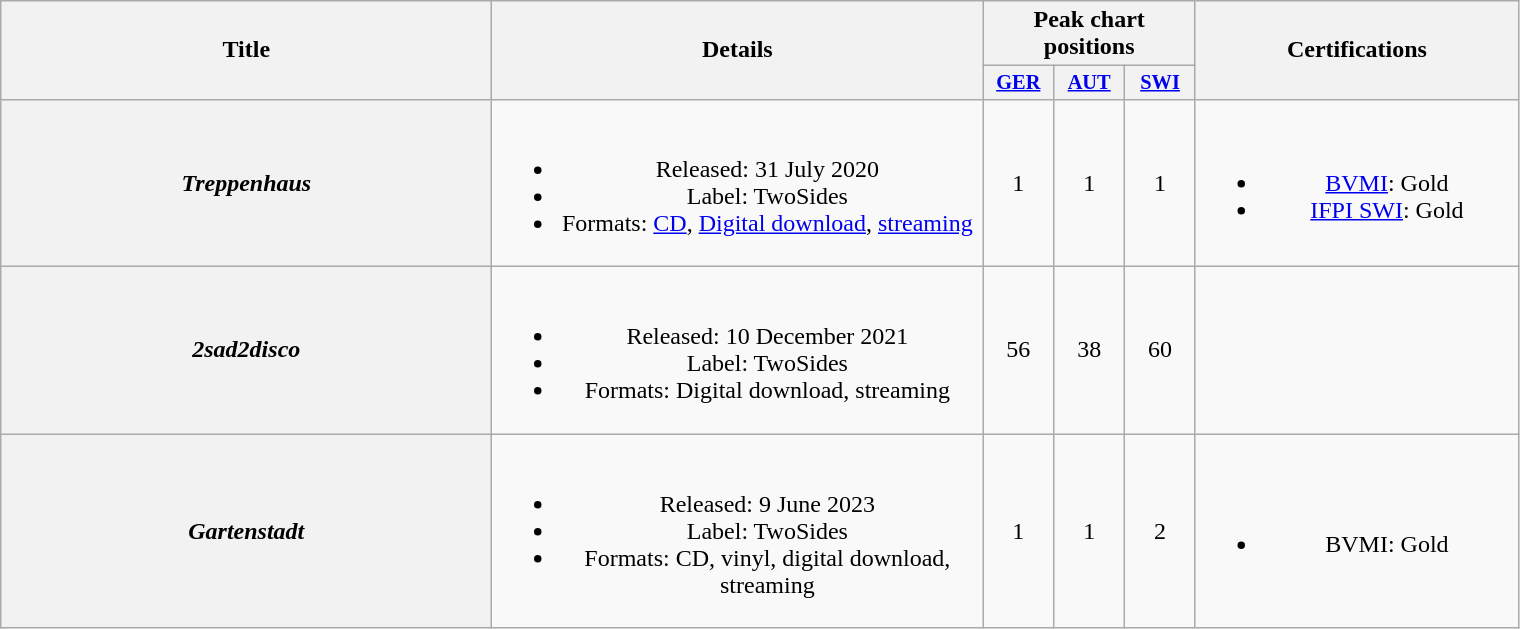<table class="wikitable plainrowheaders" style="text-align:center">
<tr>
<th scope="col" rowspan="2" style="width:20em;">Title</th>
<th scope="col" rowspan="2" style="width:20em;">Details</th>
<th scope="col" colspan="3">Peak chart positions</th>
<th scope="col" rowspan="2" style="width:13em;">Certifications</th>
</tr>
<tr>
<th scope="col" style="width:3em;font-size:85%;"><a href='#'>GER</a><br></th>
<th scope="col" style="width:3em;font-size:85%;"><a href='#'>AUT</a><br></th>
<th scope="col" style="width:3em;font-size:85%;"><a href='#'>SWI</a><br></th>
</tr>
<tr>
<th scope="row"><em>Treppenhaus</em></th>
<td><br><ul><li>Released: 31 July 2020</li><li>Label: TwoSides</li><li>Formats: <a href='#'>CD</a>, <a href='#'>Digital download</a>, <a href='#'>streaming</a></li></ul></td>
<td>1</td>
<td>1</td>
<td>1</td>
<td><br><ul><li><a href='#'>BVMI</a>: Gold</li><li><a href='#'>IFPI SWI</a>: Gold</li></ul></td>
</tr>
<tr>
<th scope="row"><em>2sad2disco</em></th>
<td><br><ul><li>Released: 10 December 2021</li><li>Label: TwoSides</li><li>Formats: Digital download, streaming</li></ul></td>
<td>56</td>
<td>38</td>
<td>60</td>
<td></td>
</tr>
<tr>
<th scope="row"><em>Gartenstadt</em></th>
<td><br><ul><li>Released: 9 June 2023</li><li>Label: TwoSides</li><li>Formats: CD, vinyl, digital download, streaming</li></ul></td>
<td>1</td>
<td>1</td>
<td>2</td>
<td><br><ul><li>BVMI: Gold</li></ul></td>
</tr>
</table>
